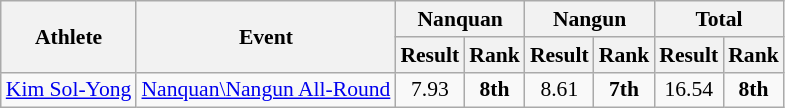<table class=wikitable style="font-size:90%">
<tr>
<th rowspan="2">Athlete</th>
<th rowspan="2">Event</th>
<th colspan="2">Nanquan</th>
<th colspan="2">Nangun</th>
<th colspan="2">Total</th>
</tr>
<tr>
<th>Result</th>
<th>Rank</th>
<th>Result</th>
<th>Rank</th>
<th>Result</th>
<th>Rank</th>
</tr>
<tr>
<td><a href='#'>Kim Sol-Yong</a></td>
<td><a href='#'>Nanquan\Nangun All-Round</a></td>
<td align=center>7.93</td>
<td align=center><strong>8th</strong></td>
<td align=center>8.61</td>
<td align=center><strong>7th</strong></td>
<td align=center>16.54</td>
<td align=center><strong>8th</strong></td>
</tr>
</table>
